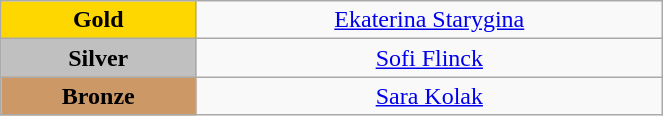<table class="wikitable" style="text-align:center; " width="35%">
<tr>
<td bgcolor="gold"><strong>Gold</strong></td>
<td><a href='#'>Ekaterina Starygina</a><br>  <small><em></em></small></td>
</tr>
<tr>
<td bgcolor="silver"><strong>Silver</strong></td>
<td><a href='#'>Sofi Flinck</a><br>  <small><em></em></small></td>
</tr>
<tr>
<td bgcolor="CC9966"><strong>Bronze</strong></td>
<td><a href='#'>Sara Kolak</a><br>  <small><em></em></small></td>
</tr>
</table>
